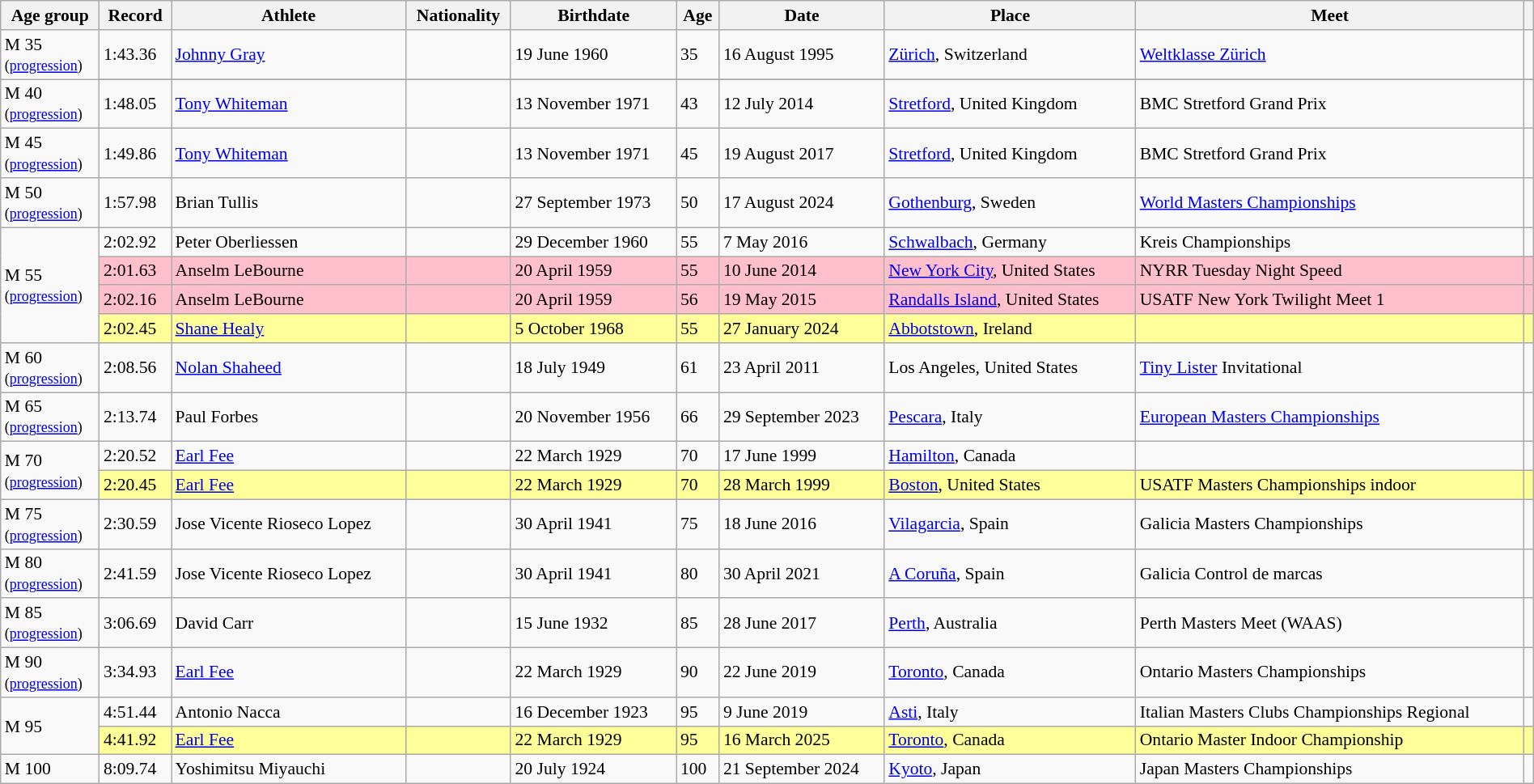<table class="wikitable" style="font-size:90%; width: 100%;">
<tr>
<th>Age group</th>
<th>Record</th>
<th>Athlete</th>
<th>Nationality</th>
<th>Birthdate</th>
<th>Age</th>
<th>Date</th>
<th>Place</th>
<th>Meet</th>
<th></th>
</tr>
<tr>
<td>M 35 <br><small>(<a href='#'>progression</a>)</small></td>
<td>1:43.36</td>
<td><a href='#'>Johnny Gray</a></td>
<td></td>
<td>19 June 1960</td>
<td>35</td>
<td>16 August 1995</td>
<td><a href='#'>Zürich</a>, Switzerland</td>
<td><a href='#'>Weltklasse Zürich</a></td>
<td></td>
</tr>
<tr>
<td rowspan=2>M 40 <br><small>(<a href='#'>progression</a>)</small></td>
</tr>
<tr>
<td>1:48.05</td>
<td><a href='#'>Tony Whiteman</a></td>
<td></td>
<td>13 November 1971</td>
<td>43</td>
<td>12 July 2014</td>
<td><a href='#'>Stretford</a>, United Kingdom</td>
<td>BMC Stretford Grand Prix</td>
<td></td>
</tr>
<tr>
<td>M 45 <br><small>(<a href='#'>progression</a>)</small></td>
<td>1:49.86</td>
<td><a href='#'>Tony Whiteman</a></td>
<td></td>
<td>13 November 1971</td>
<td>45</td>
<td>19 August 2017</td>
<td><a href='#'>Stretford</a>, United Kingdom</td>
<td>BMC Stretford Grand Prix</td>
<td></td>
</tr>
<tr>
<td>M 50 <br><small>(<a href='#'>progression</a>)</small></td>
<td>1:57.98</td>
<td>Brian Tullis</td>
<td></td>
<td>27 September 1973</td>
<td>50</td>
<td>17 August 2024</td>
<td><a href='#'>Gothenburg</a>, Sweden</td>
<td><a href='#'>World Masters Championships</a></td>
<td></td>
</tr>
<tr>
<td rowspan=4>M 55 <br><small>(<a href='#'>progression</a>)</small></td>
<td>2:02.92</td>
<td>Peter Oberliessen</td>
<td></td>
<td>29 December 1960</td>
<td>55</td>
<td>7 May 2016</td>
<td><a href='#'>Schwalbach</a>, Germany</td>
<td>Kreis Championships</td>
<td></td>
</tr>
<tr style="background:pink">
<td>2:01.63</td>
<td>Anselm LeBourne</td>
<td></td>
<td>20 April 1959</td>
<td>55</td>
<td>10 June 2014</td>
<td><a href='#'>New York City</a>, United States</td>
<td>NYRR Tuesday Night Speed</td>
<td></td>
</tr>
<tr style="background:pink">
<td>2:02.16</td>
<td>Anselm LeBourne</td>
<td></td>
<td>20 April 1959</td>
<td>56</td>
<td>19 May 2015</td>
<td><a href='#'>Randalls Island</a>, United States</td>
<td>USATF New York Twilight Meet 1</td>
<td></td>
</tr>
<tr style="background:#ff9;">
<td>2:02.45 </td>
<td><a href='#'>Shane Healy</a></td>
<td></td>
<td>5 October 1968</td>
<td>55</td>
<td>27 January 2024</td>
<td><a href='#'>Abbotstown</a>, Ireland</td>
<td></td>
<td></td>
</tr>
<tr>
<td>M 60 <br><small>(<a href='#'>progression</a>)</small></td>
<td>2:08.56</td>
<td><a href='#'>Nolan Shaheed</a></td>
<td></td>
<td>18 July 1949</td>
<td>61</td>
<td>23 April 2011</td>
<td>Los Angeles, United States</td>
<td><a href='#'>Tiny Lister</a> Invitational</td>
<td></td>
</tr>
<tr>
<td>M 65 <br><small>(<a href='#'>progression</a>)</small></td>
<td>2:13.74</td>
<td>Paul Forbes</td>
<td></td>
<td>20 November 1956</td>
<td>66</td>
<td>29 September 2023</td>
<td><a href='#'>Pescara</a>, Italy</td>
<td><a href='#'>European Masters Championships</a></td>
<td></td>
</tr>
<tr>
<td rowspan=2>M 70 <br><small>(<a href='#'>progression</a>)</small></td>
<td>2:20.52</td>
<td><a href='#'>Earl Fee</a></td>
<td></td>
<td>22 March 1929</td>
<td>70</td>
<td>17 June 1999</td>
<td><a href='#'>Hamilton</a>, Canada</td>
<td></td>
<td></td>
</tr>
<tr style="background:#ff9;">
<td>2:20.45 </td>
<td><a href='#'>Earl Fee</a></td>
<td></td>
<td>22 March 1929</td>
<td>70</td>
<td>28 March 1999</td>
<td><a href='#'>Boston</a>, United States</td>
<td>USATF Masters Championships indoor</td>
<td></td>
</tr>
<tr>
<td>M 75 <br><small>(<a href='#'>progression</a>)</small></td>
<td>2:30.59</td>
<td>Jose Vicente Rioseco Lopez</td>
<td></td>
<td>30 April 1941</td>
<td>75</td>
<td>18 June 2016</td>
<td><a href='#'>Vilagarcia</a>, Spain</td>
<td>Galicia Masters Championships</td>
<td></td>
</tr>
<tr>
<td>M 80 <br><small>(<a href='#'>progression</a>)</small></td>
<td>2:41.59</td>
<td>Jose Vicente Rioseco Lopez</td>
<td></td>
<td>30 April 1941</td>
<td>80</td>
<td>30 April 2021</td>
<td><a href='#'>A Coruña</a>, Spain</td>
<td>Galicia Control de marcas</td>
<td></td>
</tr>
<tr>
<td>M 85 <br><small>(<a href='#'>progression</a>)</small></td>
<td>3:06.69</td>
<td>David Carr</td>
<td></td>
<td>15 June 1932</td>
<td>85</td>
<td>28 June 2017</td>
<td><a href='#'>Perth</a>, Australia</td>
<td>Perth Masters Meet (WAAS)</td>
<td></td>
</tr>
<tr>
<td>M 90 <br><small>(<a href='#'>progression</a>)</small></td>
<td>3:34.93</td>
<td><a href='#'>Earl Fee</a></td>
<td></td>
<td>22 March 1929</td>
<td>90</td>
<td>22 June 2019</td>
<td><a href='#'>Toronto</a>, Canada</td>
<td>Ontario Masters Championships</td>
<td></td>
</tr>
<tr>
<td rowspan=2>M 95</td>
<td>4:51.44</td>
<td>Antonio Nacca</td>
<td></td>
<td>16 December 1923</td>
<td>95</td>
<td>9 June 2019</td>
<td><a href='#'>Asti</a>, Italy</td>
<td>Italian Masters Clubs Championships Regional</td>
<td></td>
</tr>
<tr style="background:#ff9;">
<td>4:41.92 </td>
<td><a href='#'>Earl Fee</a></td>
<td></td>
<td>22 March 1929</td>
<td>95</td>
<td>16 March 2025</td>
<td><a href='#'>Toronto</a>, Canada</td>
<td>Ontario Master Indoor Championship</td>
<td></td>
</tr>
<tr>
<td>M 100</td>
<td>8:09.74</td>
<td>Yoshimitsu Miyauchi</td>
<td></td>
<td>20 July 1924</td>
<td>100</td>
<td>21 September 2024</td>
<td><a href='#'>Kyoto</a>, Japan</td>
<td>Japan Masters Championships</td>
<td></td>
</tr>
</table>
